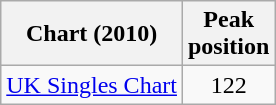<table class="wikitable">
<tr>
<th>Chart (2010)</th>
<th>Peak<br>position</th>
</tr>
<tr>
<td><a href='#'>UK Singles Chart</a></td>
<td style="text-align:center;">122</td>
</tr>
</table>
